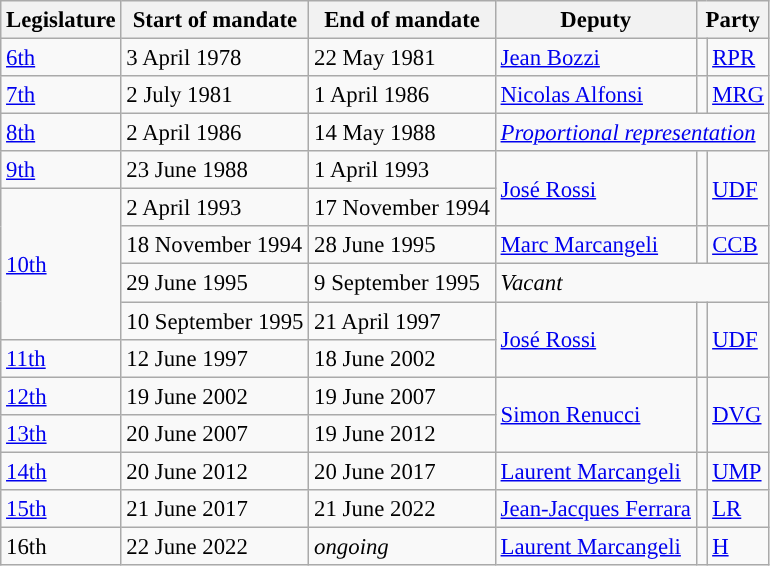<table class="wikitable" style="font-size:95%;">
<tr>
<th>Legislature</th>
<th>Start of mandate</th>
<th>End of mandate</th>
<th>Deputy</th>
<th colspan="2">Party</th>
</tr>
<tr>
<td><a href='#'>6th</a></td>
<td>3 April 1978</td>
<td>22 May 1981</td>
<td><a href='#'>Jean Bozzi</a></td>
<td style="color:inherit;background:"></td>
<td><a href='#'>RPR</a></td>
</tr>
<tr>
<td><a href='#'>7th</a></td>
<td>2 July 1981</td>
<td>1 April 1986</td>
<td><a href='#'>Nicolas Alfonsi</a></td>
<td style="color:inherit;background:"></td>
<td><a href='#'>MRG</a></td>
</tr>
<tr>
<td><a href='#'>8th</a></td>
<td>2 April 1986</td>
<td>14 May 1988</td>
<td colspan="3"><em><a href='#'>Proportional representation</a></em></td>
</tr>
<tr>
<td><a href='#'>9th</a></td>
<td>23 June 1988</td>
<td>1 April 1993</td>
<td rowspan="2"><a href='#'>José Rossi</a></td>
<td rowspan="2" style="color:inherit;background:"></td>
<td rowspan="2"><a href='#'>UDF</a></td>
</tr>
<tr>
<td rowspan="4"><a href='#'>10th</a></td>
<td>2 April 1993</td>
<td>17 November 1994</td>
</tr>
<tr>
<td>18 November 1994</td>
<td>28 June 1995</td>
<td><a href='#'>Marc Marcangeli</a></td>
<td style="color:inherit;background:"></td>
<td><a href='#'>CCB</a></td>
</tr>
<tr>
<td>29 June 1995</td>
<td>9 September 1995</td>
<td colspan="3"><em>Vacant</em></td>
</tr>
<tr>
<td>10 September 1995</td>
<td>21 April 1997</td>
<td rowspan="2"><a href='#'>José Rossi</a></td>
<td rowspan="2" style="color:inherit;background:"></td>
<td rowspan="2"><a href='#'>UDF</a></td>
</tr>
<tr>
<td><a href='#'>11th</a></td>
<td>12 June 1997</td>
<td>18 June 2002</td>
</tr>
<tr>
<td><a href='#'>12th</a></td>
<td>19 June 2002</td>
<td>19 June 2007</td>
<td rowspan="2"><a href='#'>Simon Renucci</a></td>
<td rowspan="2" style="color:inherit;background:"></td>
<td rowspan="2"><a href='#'>DVG</a></td>
</tr>
<tr>
<td><a href='#'>13th</a></td>
<td>20 June 2007</td>
<td>19 June 2012</td>
</tr>
<tr>
<td><a href='#'>14th</a></td>
<td>20 June 2012</td>
<td>20 June 2017</td>
<td><a href='#'>Laurent Marcangeli</a></td>
<td style="color:inherit;background:"></td>
<td><a href='#'>UMP</a></td>
</tr>
<tr>
<td><a href='#'>15th</a></td>
<td>21 June 2017</td>
<td>21 June 2022</td>
<td><a href='#'>Jean-Jacques Ferrara</a></td>
<td style="color:inherit;background:"></td>
<td><a href='#'>LR</a></td>
</tr>
<tr>
<td>16th</td>
<td>22 June 2022</td>
<td><em>ongoing</em></td>
<td><a href='#'>Laurent Marcangeli</a></td>
<td style="color:inherit;background:"></td>
<td><a href='#'>H</a></td>
</tr>
</table>
